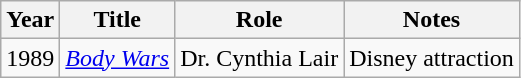<table class="wikitable sortable">
<tr>
<th>Year</th>
<th>Title</th>
<th>Role</th>
<th class="unsortable">Notes</th>
</tr>
<tr>
<td>1989</td>
<td><em><a href='#'>Body Wars</a></em></td>
<td>Dr. Cynthia Lair</td>
<td>Disney attraction</td>
</tr>
</table>
